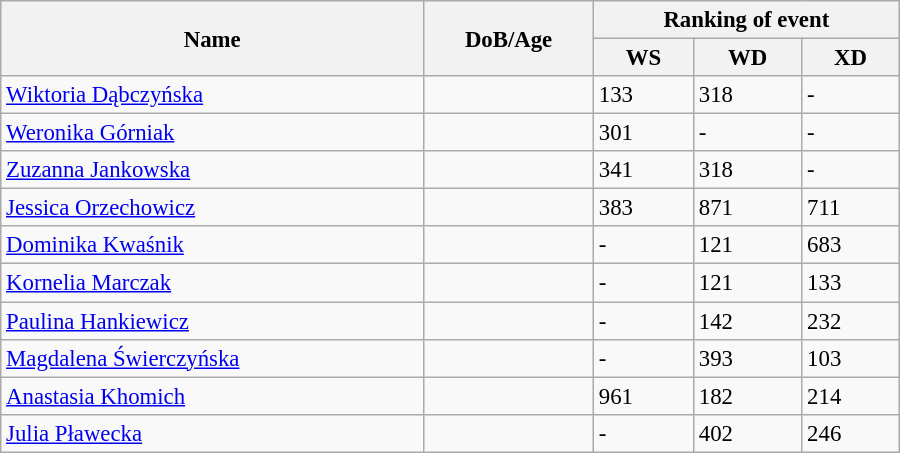<table class="wikitable" style="width:600px; font-size:95%;">
<tr>
<th rowspan="2" align="left">Name</th>
<th rowspan="2" align="left">DoB/Age</th>
<th colspan="3" align="center">Ranking of event</th>
</tr>
<tr>
<th align="center">WS</th>
<th>WD</th>
<th align="center">XD</th>
</tr>
<tr>
<td><a href='#'>Wiktoria Dąbczyńska</a></td>
<td></td>
<td>133</td>
<td>318</td>
<td>-</td>
</tr>
<tr>
<td><a href='#'>Weronika Górniak</a></td>
<td></td>
<td>301</td>
<td>-</td>
<td>-</td>
</tr>
<tr>
<td><a href='#'>Zuzanna Jankowska</a></td>
<td></td>
<td>341</td>
<td>318</td>
<td>-</td>
</tr>
<tr>
<td><a href='#'>Jessica Orzechowicz</a></td>
<td></td>
<td>383</td>
<td>871</td>
<td>711</td>
</tr>
<tr>
<td><a href='#'>Dominika Kwaśnik</a></td>
<td></td>
<td>-</td>
<td>121</td>
<td>683</td>
</tr>
<tr>
<td><a href='#'>Kornelia Marczak</a></td>
<td></td>
<td>-</td>
<td>121</td>
<td>133</td>
</tr>
<tr>
<td><a href='#'>Paulina Hankiewicz</a></td>
<td></td>
<td>-</td>
<td>142</td>
<td>232</td>
</tr>
<tr>
<td><a href='#'>Magdalena Świerczyńska</a></td>
<td></td>
<td>-</td>
<td>393</td>
<td>103</td>
</tr>
<tr>
<td><a href='#'>Anastasia Khomich</a></td>
<td></td>
<td>961</td>
<td>182</td>
<td>214</td>
</tr>
<tr>
<td><a href='#'>Julia Pławecka</a></td>
<td></td>
<td>-</td>
<td>402</td>
<td>246</td>
</tr>
</table>
